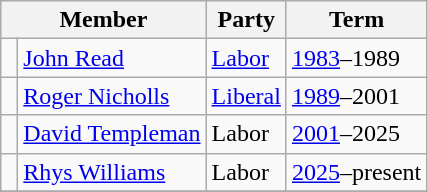<table class="wikitable">
<tr>
<th colspan="2">Member</th>
<th>Party</th>
<th>Term</th>
</tr>
<tr>
<td> </td>
<td><a href='#'>John Read</a></td>
<td><a href='#'>Labor</a></td>
<td><a href='#'>1983</a>–1989</td>
</tr>
<tr>
<td> </td>
<td><a href='#'>Roger Nicholls</a></td>
<td><a href='#'>Liberal</a></td>
<td><a href='#'>1989</a>–2001</td>
</tr>
<tr>
<td> </td>
<td><a href='#'>David Templeman</a></td>
<td>Labor</td>
<td><a href='#'>2001</a>–2025</td>
</tr>
<tr>
<td> </td>
<td><a href='#'>Rhys Williams</a></td>
<td>Labor</td>
<td><a href='#'>2025</a>–present</td>
</tr>
<tr>
</tr>
</table>
